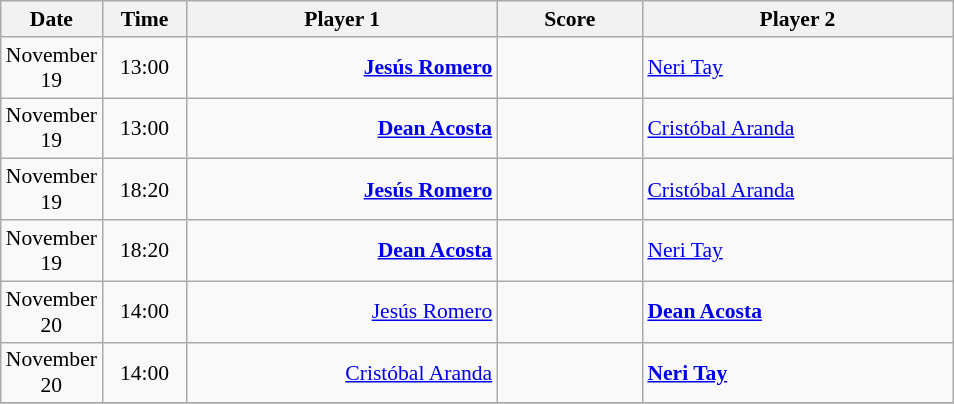<table class="wikitable" style="font-size:90%; text-align:center">
<tr>
<th width="50">Date</th>
<th width="50">Time</th>
<th width="200">Player 1</th>
<th width="90">Score</th>
<th width="200">Player 2</th>
</tr>
<tr>
<td>November 19</td>
<td>13:00</td>
<td align="right"><strong><a href='#'>Jesús Romero</a> </strong></td>
<td></td>
<td align="left"> <a href='#'>Neri Tay</a></td>
</tr>
<tr>
<td>November 19</td>
<td>13:00</td>
<td align="right"><strong><a href='#'>Dean Acosta</a> </strong></td>
<td></td>
<td align="left"> <a href='#'>Cristóbal Aranda</a></td>
</tr>
<tr>
<td>November 19</td>
<td>18:20</td>
<td align="right"><strong><a href='#'>Jesús Romero</a> </strong></td>
<td></td>
<td align="left"> <a href='#'>Cristóbal Aranda</a></td>
</tr>
<tr>
<td>November 19</td>
<td>18:20</td>
<td align="right"><strong><a href='#'>Dean Acosta</a> </strong></td>
<td></td>
<td align="left"> <a href='#'>Neri Tay</a></td>
</tr>
<tr>
<td>November 20</td>
<td>14:00</td>
<td align="right"><a href='#'>Jesús Romero</a> </td>
<td></td>
<td align="left"><strong> <a href='#'>Dean Acosta</a></strong></td>
</tr>
<tr>
<td>November 20</td>
<td>14:00</td>
<td align="right"><a href='#'>Cristóbal Aranda</a> </td>
<td></td>
<td align="left"><strong> <a href='#'>Neri Tay</a></strong></td>
</tr>
<tr>
</tr>
</table>
